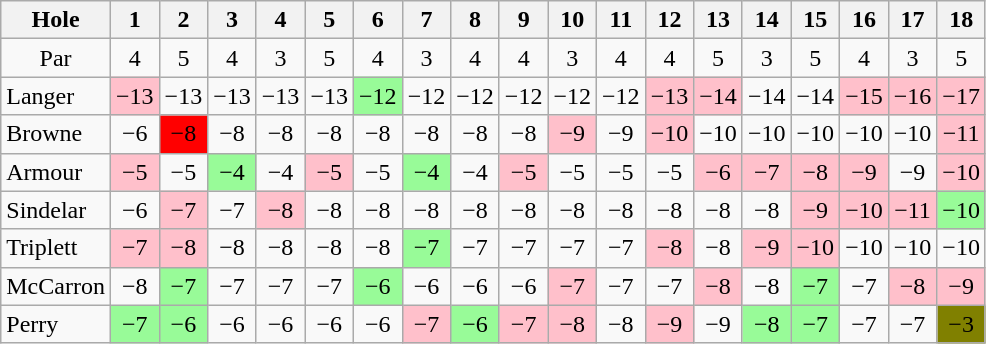<table class="wikitable" style="text-align:center">
<tr>
<th>Hole</th>
<th>1</th>
<th>2</th>
<th>3</th>
<th>4</th>
<th>5</th>
<th>6</th>
<th>7</th>
<th>8</th>
<th>9</th>
<th>10</th>
<th>11</th>
<th>12</th>
<th>13</th>
<th>14</th>
<th>15</th>
<th>16</th>
<th>17</th>
<th>18</th>
</tr>
<tr>
<td>Par</td>
<td>4</td>
<td>5</td>
<td>4</td>
<td>3</td>
<td>5</td>
<td>4</td>
<td>3</td>
<td>4</td>
<td>4</td>
<td>3</td>
<td>4</td>
<td>4</td>
<td>5</td>
<td>3</td>
<td>5</td>
<td>4</td>
<td>3</td>
<td>5</td>
</tr>
<tr>
<td align=left> Langer</td>
<td style="background: Pink;">−13</td>
<td>−13</td>
<td>−13</td>
<td>−13</td>
<td>−13</td>
<td style="background: PaleGreen;">−12</td>
<td>−12</td>
<td>−12</td>
<td>−12</td>
<td>−12</td>
<td>−12</td>
<td style="background: Pink;">−13</td>
<td style="background: Pink;">−14</td>
<td>−14</td>
<td>−14</td>
<td style="background: Pink;">−15</td>
<td style="background: Pink;">−16</td>
<td style="background: Pink;">−17</td>
</tr>
<tr>
<td align=left> Browne</td>
<td>−6</td>
<td style="background: Red;">−8</td>
<td>−8</td>
<td>−8</td>
<td>−8</td>
<td>−8</td>
<td>−8</td>
<td>−8</td>
<td>−8</td>
<td style="background: Pink;">−9</td>
<td>−9</td>
<td style="background: Pink;">−10</td>
<td>−10</td>
<td>−10</td>
<td>−10</td>
<td>−10</td>
<td>−10</td>
<td style="background: Pink;">−11</td>
</tr>
<tr>
<td align=left> Armour</td>
<td style="background: Pink;">−5</td>
<td>−5</td>
<td style="background: PaleGreen;">−4</td>
<td>−4</td>
<td style="background: Pink;">−5</td>
<td>−5</td>
<td style="background: PaleGreen;">−4</td>
<td>−4</td>
<td style="background: Pink;">−5</td>
<td>−5</td>
<td>−5</td>
<td>−5</td>
<td style="background: Pink;">−6</td>
<td style="background: Pink;">−7</td>
<td style="background: Pink;">−8</td>
<td style="background: Pink;">−9</td>
<td>−9</td>
<td style="background: Pink;">−10</td>
</tr>
<tr>
<td align=left> Sindelar</td>
<td>−6</td>
<td style="background: Pink;">−7</td>
<td>−7</td>
<td style="background: Pink;">−8</td>
<td>−8</td>
<td>−8</td>
<td>−8</td>
<td>−8</td>
<td>−8</td>
<td>−8</td>
<td>−8</td>
<td>−8</td>
<td>−8</td>
<td>−8</td>
<td style="background: Pink;">−9</td>
<td style="background: Pink;">−10</td>
<td style="background: Pink;">−11</td>
<td style="background: PaleGreen;">−10</td>
</tr>
<tr>
<td align=left> Triplett</td>
<td style="background: Pink;">−7</td>
<td style="background: Pink;">−8</td>
<td>−8</td>
<td>−8</td>
<td>−8</td>
<td>−8</td>
<td style="background: PaleGreen;">−7</td>
<td>−7</td>
<td>−7</td>
<td>−7</td>
<td>−7</td>
<td style="background: Pink;">−8</td>
<td>−8</td>
<td style="background: Pink;">−9</td>
<td style="background: Pink;">−10</td>
<td>−10</td>
<td>−10</td>
<td>−10</td>
</tr>
<tr>
<td align=left> McCarron</td>
<td>−8</td>
<td style="background: PaleGreen;">−7</td>
<td>−7</td>
<td>−7</td>
<td>−7</td>
<td style="background: PaleGreen;">−6</td>
<td>−6</td>
<td>−6</td>
<td>−6</td>
<td style="background: Pink;">−7</td>
<td>−7</td>
<td>−7</td>
<td style="background: Pink;">−8</td>
<td>−8</td>
<td style="background: PaleGreen;">−7</td>
<td>−7</td>
<td style="background: Pink;">−8</td>
<td style="background: Pink;">−9</td>
</tr>
<tr>
<td align=left> Perry</td>
<td style="background: PaleGreen;">−7</td>
<td style="background: PaleGreen;">−6</td>
<td>−6</td>
<td>−6</td>
<td>−6</td>
<td>−6</td>
<td style="background: Pink;">−7</td>
<td style="background: PaleGreen;">−6</td>
<td style="background: Pink;">−7</td>
<td style="background: Pink;">−8</td>
<td>−8</td>
<td style="background: Pink;">−9</td>
<td>−9</td>
<td style="background: PaleGreen;">−8</td>
<td style="background: PaleGreen;">−7</td>
<td>−7</td>
<td>−7</td>
<td style="background: Olive;">−3</td>
</tr>
</table>
